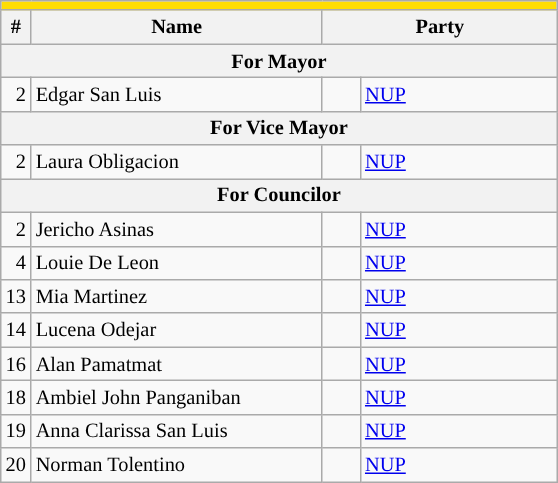<table class="wikitable" style="font-size:85%">
<tr>
<td colspan="4" style="background-color:#FFDD02;"></td>
</tr>
<tr>
<th style="width:2px;">#</th>
<th style="width:188px;">Name</th>
<th colspan="2" width="150px">Party</th>
</tr>
<tr>
<th colspan="4">For Mayor</th>
</tr>
<tr>
<td style="text-align:right;">2</td>
<td>Edgar San Luis</td>
<td style="background:"></td>
<td><a href='#'>NUP</a></td>
</tr>
<tr>
<th colspan="4">For Vice Mayor</th>
</tr>
<tr>
<td style="text-align:right;">2</td>
<td>Laura Obligacion</td>
<td style="background:"></td>
<td><a href='#'>NUP</a></td>
</tr>
<tr>
<th colspan="4">For Councilor</th>
</tr>
<tr>
<td style="text-align:right;">2</td>
<td>Jericho Asinas</td>
<td style="background:"></td>
<td><a href='#'>NUP</a></td>
</tr>
<tr>
<td style="text-align:right;">4</td>
<td>Louie De Leon</td>
<td style="background:"></td>
<td><a href='#'>NUP</a></td>
</tr>
<tr>
<td style="text-align:right;">13</td>
<td>Mia Martinez</td>
<td style="background:"></td>
<td><a href='#'>NUP</a></td>
</tr>
<tr>
<td style="text-align:right;">14</td>
<td>Lucena Odejar</td>
<td style="background:"></td>
<td><a href='#'>NUP</a></td>
</tr>
<tr>
<td style="text-align:right;">16</td>
<td>Alan Pamatmat</td>
<td style="background:"></td>
<td><a href='#'>NUP</a></td>
</tr>
<tr>
<td style="text-align:right;">18</td>
<td>Ambiel John Panganiban</td>
<td style="background:"></td>
<td><a href='#'>NUP</a></td>
</tr>
<tr>
<td style="text-align:right;">19</td>
<td>Anna Clarissa San Luis</td>
<td style="background:"></td>
<td><a href='#'>NUP</a></td>
</tr>
<tr>
<td style="text-align:right;">20</td>
<td>Norman Tolentino</td>
<td style="background:"></td>
<td><a href='#'>NUP</a></td>
</tr>
</table>
